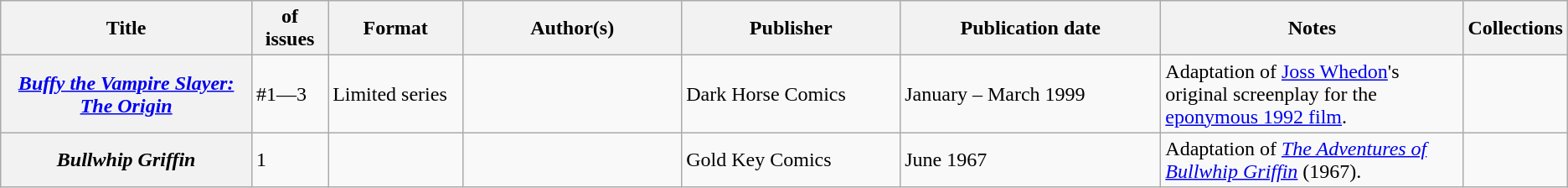<table class="wikitable">
<tr>
<th>Title</th>
<th style="width:40pt"> of issues</th>
<th style="width:75pt">Format</th>
<th style="width:125pt">Author(s)</th>
<th style="width:125pt">Publisher</th>
<th style="width:150pt">Publication date</th>
<th style="width:175pt">Notes</th>
<th>Collections</th>
</tr>
<tr>
<th><em><a href='#'>Buffy the Vampire Slayer: The Origin</a></em></th>
<td>#1—3</td>
<td>Limited series</td>
<td></td>
<td>Dark Horse Comics</td>
<td>January – March 1999</td>
<td>Adaptation of <a href='#'>Joss Whedon</a>'s original screenplay for the <a href='#'>eponymous 1992 film</a>.</td>
<td></td>
</tr>
<tr>
<th><em>Bullwhip Griffin</em></th>
<td>1</td>
<td></td>
<td></td>
<td>Gold Key Comics</td>
<td>June 1967</td>
<td>Adaptation of <em><a href='#'>The Adventures of Bullwhip Griffin</a></em> (1967).</td>
<td></td>
</tr>
</table>
